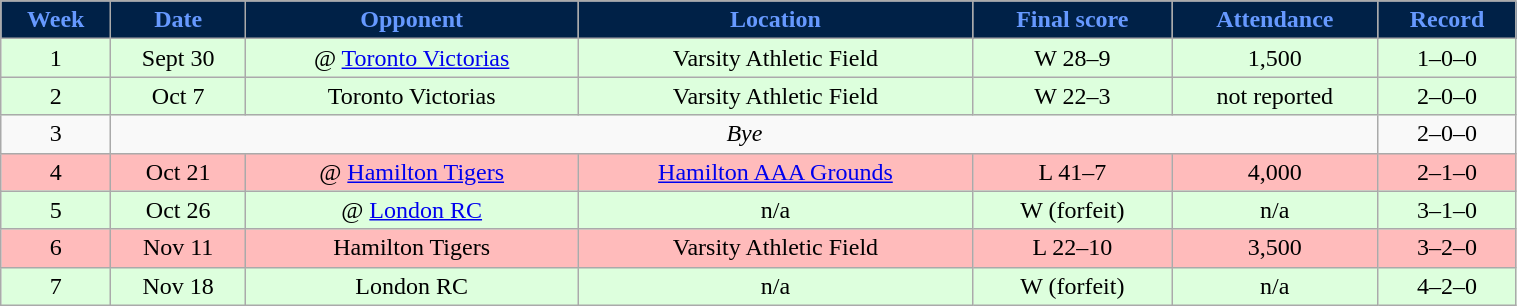<table class="wikitable" width="80%">
<tr align="center"  style="background:#002147;color:#6699FF;">
<td><strong>Week</strong></td>
<td><strong>Date</strong></td>
<td><strong>Opponent</strong></td>
<td><strong>Location</strong></td>
<td><strong>Final score</strong></td>
<td><strong>Attendance</strong></td>
<td><strong>Record</strong></td>
</tr>
<tr align="center" bgcolor="#ddffdd">
<td>1</td>
<td>Sept 30</td>
<td>@ <a href='#'>Toronto Victorias</a></td>
<td>Varsity Athletic Field</td>
<td>W 28–9</td>
<td>1,500</td>
<td>1–0–0</td>
</tr>
<tr align="center" bgcolor="#ddffdd">
<td>2</td>
<td>Oct 7</td>
<td>Toronto Victorias</td>
<td>Varsity Athletic Field</td>
<td>W 22–3</td>
<td>not reported</td>
<td>2–0–0</td>
</tr>
<tr align="center">
<td>3</td>
<td colspan="5"><em>Bye</em></td>
<td>2–0–0</td>
</tr>
<tr align="center" bgcolor="#ffbbbb">
<td>4</td>
<td>Oct 21</td>
<td>@ <a href='#'>Hamilton Tigers</a></td>
<td><a href='#'>Hamilton AAA Grounds</a></td>
<td>L 41–7</td>
<td>4,000</td>
<td>2–1–0</td>
</tr>
<tr align="center" bgcolor="#ddffdd">
<td>5</td>
<td>Oct 26</td>
<td>@ <a href='#'>London RC</a></td>
<td>n/a</td>
<td>W (forfeit)</td>
<td>n/a</td>
<td>3–1–0</td>
</tr>
<tr align="center" bgcolor="#ffbbbb">
<td>6</td>
<td>Nov 11</td>
<td>Hamilton Tigers</td>
<td>Varsity Athletic Field</td>
<td>L 22–10</td>
<td>3,500</td>
<td>3–2–0</td>
</tr>
<tr align="center" bgcolor="#ddffdd">
<td>7</td>
<td>Nov 18</td>
<td>London RC</td>
<td>n/a</td>
<td>W (forfeit)</td>
<td>n/a</td>
<td>4–2–0</td>
</tr>
</table>
